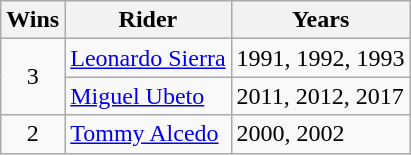<table class="wikitable">
<tr>
<th>Wins</th>
<th>Rider</th>
<th>Years</th>
</tr>
<tr>
<td align=center rowspan=2>3</td>
<td><a href='#'>Leonardo Sierra</a></td>
<td>1991, 1992, 1993</td>
</tr>
<tr>
<td><a href='#'>Miguel Ubeto</a></td>
<td>2011, 2012, 2017</td>
</tr>
<tr>
<td align=center>2</td>
<td><a href='#'>Tommy Alcedo</a></td>
<td>2000, 2002</td>
</tr>
</table>
